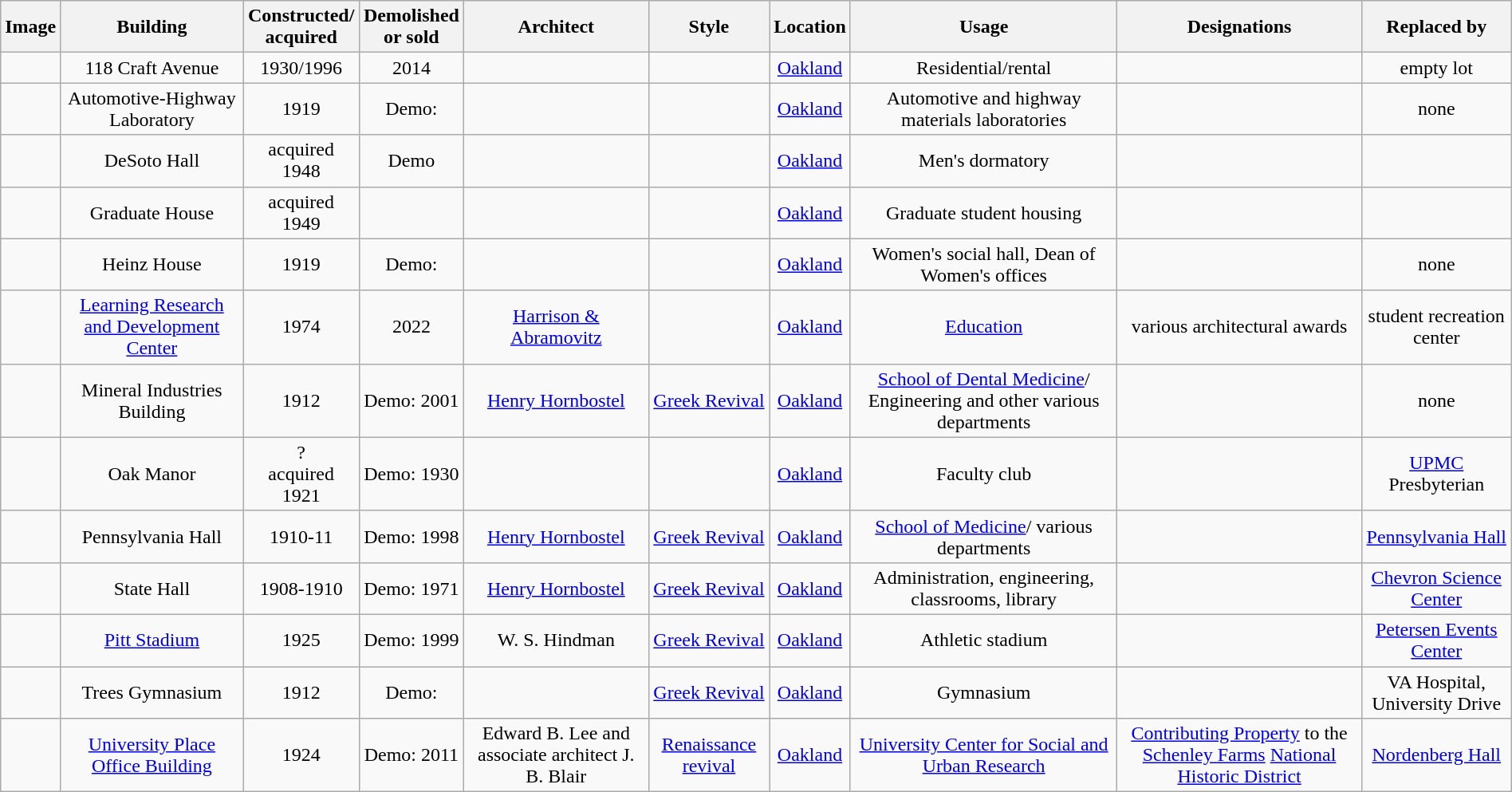<table class="wikitable sortable" style="width:100%">
<tr>
<th width="*" class="unsortable">Image</th>
<th width="*">Building</th>
<th width="*">Constructed/<br>acquired</th>
<th width="*">Demolished<br>or sold</th>
<th width="*">Architect</th>
<th width="*">Style</th>
<th width="*">Location</th>
<th width="*">Usage</th>
<th width="*">Designations</th>
<th width="*">Replaced by</th>
</tr>
<tr valign="center">
<td align="center"></td>
<td align="center">118 Craft Avenue</td>
<td align="center">1930/1996</td>
<td align="center">2014</td>
<td align="center"></td>
<td align="center"></td>
<td align="center"><a href='#'>Oakland</a></td>
<td align="center">Residential/rental</td>
<td align="center"></td>
<td align="center">empty lot</td>
</tr>
<tr valign="center">
<td align="center"></td>
<td align="center">Automotive-Highway Laboratory</td>
<td align="center">1919</td>
<td align="center">Demo:</td>
<td align="center"></td>
<td align="center"></td>
<td align="center"><a href='#'>Oakland</a></td>
<td align="center">Automotive and highway materials laboratories</td>
<td align="center"></td>
<td align="center">none</td>
</tr>
<tr valign="center">
<td align="center"></td>
<td align="center">DeSoto Hall</td>
<td align="center">acquired 1948</td>
<td align="center">Demo</td>
<td align="center"></td>
<td align="center"></td>
<td align="center"><a href='#'>Oakland</a></td>
<td align="center">Men's dormatory</td>
<td align="center"></td>
<td align="center"></td>
</tr>
<tr valign="center">
<td align="center"></td>
<td align="center">Graduate House</td>
<td align="center">acquired 1949</td>
<td align="center"></td>
<td align="center"></td>
<td align="center"></td>
<td align="center"><a href='#'>Oakland</a></td>
<td align="center">Graduate student housing</td>
<td align="center"></td>
<td align="center"></td>
</tr>
<tr valign="center">
<td align="center"></td>
<td align="center">Heinz House</td>
<td align="center">1919</td>
<td align="center">Demo:</td>
<td align="center"></td>
<td align="center"></td>
<td align="center"><a href='#'>Oakland</a></td>
<td align="center">Women's social hall, Dean of Women's offices</td>
<td align="center"></td>
<td align="center">none</td>
</tr>
<tr valign="center">
<td align="center"></td>
<td align="center"><a href='#'>Learning Research and Development Center</a></td>
<td align="center">1974</td>
<td align="center">2022</td>
<td align="center"><a href='#'>Harrison & Abramovitz</a></td>
<td align="center"></td>
<td align="center"><a href='#'>Oakland</a></td>
<td align="center"><a href='#'>Education</a></td>
<td align="center">various architectural awards</td>
<td align="center">student recreation center</td>
</tr>
<tr valign="center">
<td align="center"></td>
<td align="center">Mineral Industries Building</td>
<td align="center">1912</td>
<td align="center">Demo: 2001</td>
<td align="center"><a href='#'>Henry Hornbostel</a></td>
<td align="center"><a href='#'>Greek Revival</a></td>
<td align="center"><a href='#'>Oakland</a></td>
<td align="center"><a href='#'>School of Dental Medicine</a>/ Engineering and other various departments</td>
<td align="center"></td>
<td align="center">none</td>
</tr>
<tr valign="center">
<td align="center"></td>
<td align="center">Oak Manor</td>
<td align="center">?<br>acquired 1921</td>
<td align="center">Demo: 1930</td>
<td align="center"></td>
<td align="center"></td>
<td align="center"><a href='#'>Oakland</a></td>
<td align="center">Faculty club</td>
<td align="center"></td>
<td align="center"><a href='#'>UPMC</a> Presbyterian</td>
</tr>
<tr valign="center">
<td align="center"></td>
<td align="center">Pennsylvania Hall</td>
<td align="center">1910-11</td>
<td align="center">Demo: 1998</td>
<td align="center"><a href='#'>Henry Hornbostel</a></td>
<td align="center"><a href='#'>Greek Revival</a></td>
<td align="center"><a href='#'>Oakland</a></td>
<td align="center"><a href='#'>School of Medicine</a>/ various departments</td>
<td align="center"></td>
<td align="center"><a href='#'>Pennsylvania Hall</a></td>
</tr>
<tr valign="center">
<td align="center"></td>
<td align="center">State Hall</td>
<td align="center">1908-1910</td>
<td align="center">Demo: 1971</td>
<td align="center"><a href='#'>Henry Hornbostel</a></td>
<td align="center"><a href='#'>Greek Revival</a></td>
<td align="center"><a href='#'>Oakland</a></td>
<td align="center">Administration, engineering, classrooms, library</td>
<td align="center"></td>
<td align="center"><a href='#'>Chevron Science Center</a></td>
</tr>
<tr valign="center">
<td align="center"></td>
<td align="center"><a href='#'>Pitt Stadium</a></td>
<td align="center">1925</td>
<td align="center">Demo: 1999</td>
<td align="center">W. S. Hindman</td>
<td align="center"><a href='#'>Greek Revival</a></td>
<td align="center"><a href='#'>Oakland</a></td>
<td align="center">Athletic stadium</td>
<td align="center"></td>
<td align="center"><a href='#'>Petersen Events Center</a></td>
</tr>
<tr valign="center">
<td align="center"></td>
<td align="center">Trees Gymnasium</td>
<td align="center">1912</td>
<td align="center">Demo:</td>
<td align="center"></td>
<td align="center"><a href='#'>Greek Revival</a></td>
<td align="center"><a href='#'>Oakland</a></td>
<td align="center">Gymnasium</td>
<td align="center"></td>
<td align="center">VA Hospital, University Drive</td>
</tr>
<tr valign="center">
<td align="center"></td>
<td align="center"><a href='#'>University Place Office Building</a></td>
<td align="center">1924</td>
<td align="center">Demo: 2011</td>
<td align="center">Edward B. Lee and associate architect J. B. Blair</td>
<td align="center"><a href='#'>Renaissance revival</a></td>
<td align="center"><a href='#'>Oakland</a></td>
<td align="center"><a href='#'>University Center for Social and Urban Research</a></td>
<td align="center"><a href='#'>Contributing Property</a> to the <a href='#'>Schenley Farms</a> <a href='#'>National Historic District</a></td>
<td align="center"><a href='#'>Nordenberg Hall</a></td>
</tr>
</table>
